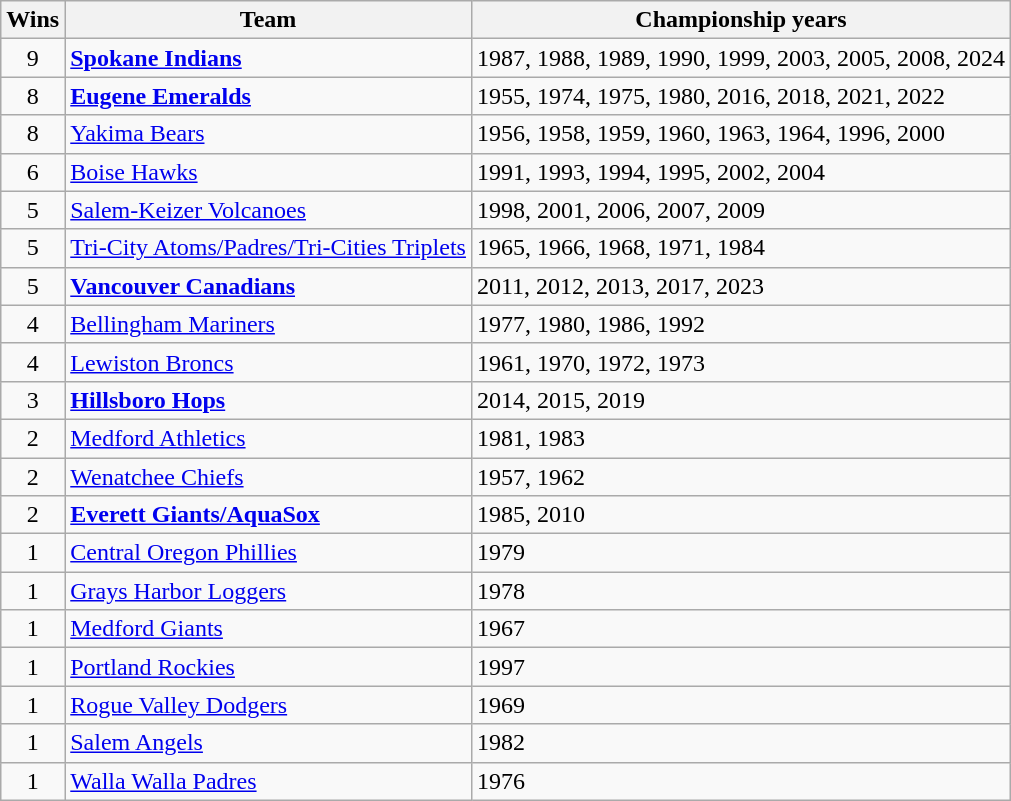<table class="sortable wikitable" style="text-align:left;">
<tr>
<th>Wins</th>
<th>Team</th>
<th>Championship years</th>
</tr>
<tr>
<td style="text-align:center;">9</td>
<td><strong><a href='#'>Spokane Indians</a></strong></td>
<td>1987, 1988, 1989, 1990, 1999, 2003, 2005, 2008, 2024</td>
</tr>
<tr>
<td style="text-align:center;">8</td>
<td><strong><a href='#'>Eugene Emeralds</a></strong></td>
<td>1955, 1974, 1975, 1980, 2016, 2018, 2021, 2022</td>
</tr>
<tr>
<td style="text-align:center;">8</td>
<td><a href='#'>Yakima Bears</a></td>
<td>1956, 1958, 1959, 1960, 1963, 1964, 1996, 2000</td>
</tr>
<tr>
<td style="text-align:center;">6</td>
<td><a href='#'>Boise Hawks</a></td>
<td>1991, 1993, 1994, 1995, 2002, 2004</td>
</tr>
<tr>
<td style="text-align:center;">5</td>
<td><a href='#'>Salem-Keizer Volcanoes</a></td>
<td>1998, 2001, 2006, 2007, 2009</td>
</tr>
<tr>
<td style="text-align:center;">5</td>
<td><a href='#'>Tri-City Atoms/Padres/Tri-Cities Triplets</a></td>
<td>1965, 1966, 1968, 1971, 1984</td>
</tr>
<tr>
<td style="text-align:center;">5</td>
<td><strong><a href='#'>Vancouver Canadians</a></strong></td>
<td>2011, 2012, 2013, 2017, 2023</td>
</tr>
<tr>
<td style="text-align:center;">4</td>
<td><a href='#'>Bellingham Mariners</a></td>
<td>1977, 1980, 1986, 1992</td>
</tr>
<tr>
<td style="text-align:center;">4</td>
<td><a href='#'>Lewiston Broncs</a></td>
<td>1961, 1970, 1972, 1973</td>
</tr>
<tr>
<td style="text-align:center;">3</td>
<td><strong><a href='#'>Hillsboro Hops</a></strong></td>
<td>2014, 2015, 2019</td>
</tr>
<tr>
<td style="text-align:center;">2</td>
<td><a href='#'>Medford Athletics</a></td>
<td>1981, 1983</td>
</tr>
<tr>
<td style="text-align:center;">2</td>
<td><a href='#'>Wenatchee Chiefs</a></td>
<td>1957, 1962</td>
</tr>
<tr>
<td style="text-align:center;">2</td>
<td><strong><a href='#'>Everett Giants/AquaSox</a></strong></td>
<td>1985, 2010</td>
</tr>
<tr>
<td style="text-align:center;">1</td>
<td><a href='#'>Central Oregon Phillies</a></td>
<td>1979</td>
</tr>
<tr>
<td style="text-align:center;">1</td>
<td><a href='#'>Grays Harbor Loggers</a></td>
<td>1978</td>
</tr>
<tr>
<td style="text-align:center;">1</td>
<td><a href='#'>Medford Giants</a></td>
<td>1967</td>
</tr>
<tr>
<td style="text-align:center;">1</td>
<td><a href='#'>Portland Rockies</a></td>
<td>1997</td>
</tr>
<tr>
<td style="text-align:center;">1</td>
<td><a href='#'>Rogue Valley Dodgers</a></td>
<td>1969</td>
</tr>
<tr>
<td style="text-align:center;">1</td>
<td><a href='#'>Salem Angels</a></td>
<td>1982</td>
</tr>
<tr>
<td style="text-align:center;">1</td>
<td><a href='#'>Walla Walla Padres</a></td>
<td>1976</td>
</tr>
</table>
